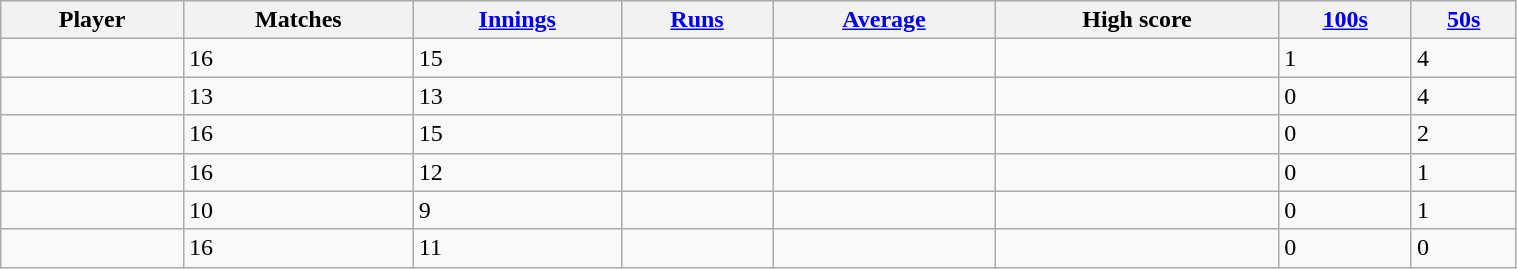<table class="wikitable sortable" style="width:80%;">
<tr>
<th>Player</th>
<th>Matches</th>
<th><a href='#'>Innings</a></th>
<th><a href='#'>Runs</a></th>
<th><a href='#'>Average</a></th>
<th>High score</th>
<th><a href='#'>100s</a></th>
<th><a href='#'>50s</a></th>
</tr>
<tr>
<td></td>
<td>16</td>
<td>15</td>
<td></td>
<td></td>
<td></td>
<td>1</td>
<td>4</td>
</tr>
<tr>
<td></td>
<td>13</td>
<td>13</td>
<td></td>
<td></td>
<td></td>
<td>0</td>
<td>4</td>
</tr>
<tr>
<td></td>
<td>16</td>
<td>15</td>
<td></td>
<td></td>
<td></td>
<td>0</td>
<td>2</td>
</tr>
<tr>
<td></td>
<td>16</td>
<td>12</td>
<td></td>
<td></td>
<td></td>
<td>0</td>
<td>1</td>
</tr>
<tr>
<td></td>
<td>10</td>
<td>9</td>
<td></td>
<td></td>
<td></td>
<td>0</td>
<td>1</td>
</tr>
<tr>
<td></td>
<td>16</td>
<td>11</td>
<td></td>
<td></td>
<td></td>
<td>0</td>
<td>0</td>
</tr>
</table>
